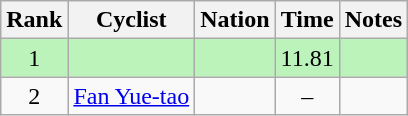<table class="wikitable sortable" style="text-align:center">
<tr>
<th>Rank</th>
<th>Cyclist</th>
<th>Nation</th>
<th>Time</th>
<th>Notes</th>
</tr>
<tr bgcolor=bbf3bb>
<td>1</td>
<td align=left></td>
<td align=left></td>
<td>11.81</td>
<td></td>
</tr>
<tr>
<td>2</td>
<td align=left><a href='#'>Fan Yue-tao</a></td>
<td align=left></td>
<td>–</td>
<td></td>
</tr>
</table>
